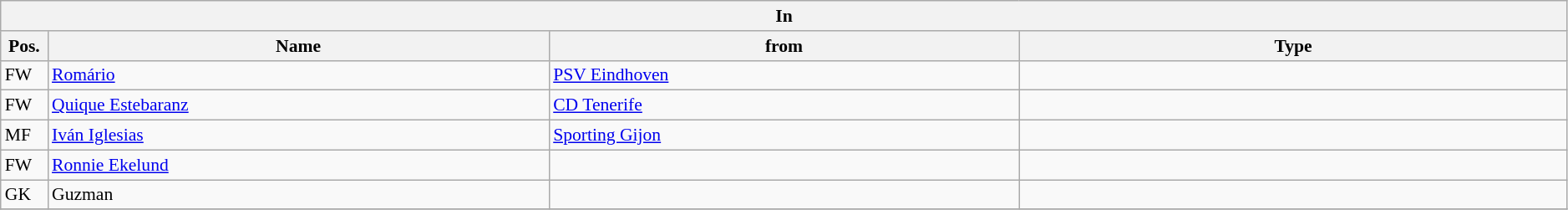<table class="wikitable" style="font-size:90%;width:99%;">
<tr>
<th colspan="4">In</th>
</tr>
<tr>
<th width=3%>Pos.</th>
<th width=32%>Name</th>
<th width=30%>from</th>
<th width=35%>Type</th>
</tr>
<tr>
<td>FW</td>
<td><a href='#'>Romário</a></td>
<td><a href='#'>PSV Eindhoven</a></td>
<td></td>
</tr>
<tr>
<td>FW</td>
<td><a href='#'>Quique Estebaranz</a></td>
<td><a href='#'>CD Tenerife</a></td>
<td></td>
</tr>
<tr>
<td>MF</td>
<td><a href='#'>Iván Iglesias</a></td>
<td><a href='#'>Sporting Gijon</a></td>
<td></td>
</tr>
<tr>
<td>FW</td>
<td><a href='#'>Ronnie Ekelund</a></td>
<td></td>
<td></td>
</tr>
<tr>
<td>GK</td>
<td>Guzman</td>
<td></td>
<td></td>
</tr>
<tr>
</tr>
</table>
